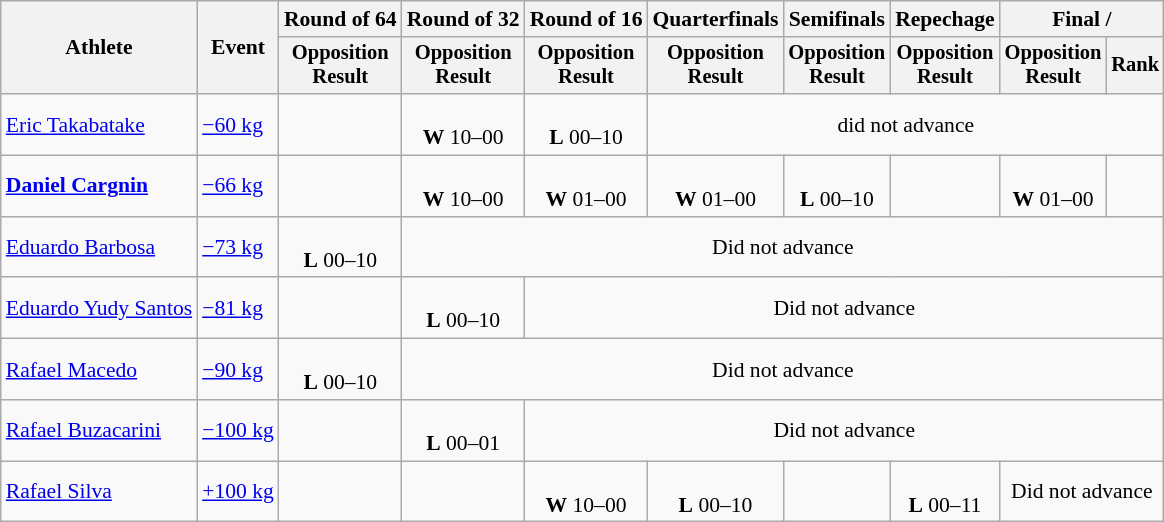<table class="wikitable" style="font-size:90%">
<tr>
<th rowspan="2">Athlete</th>
<th rowspan="2">Event</th>
<th>Round of 64</th>
<th>Round of 32</th>
<th>Round of 16</th>
<th>Quarterfinals</th>
<th>Semifinals</th>
<th>Repechage</th>
<th colspan=2>Final / </th>
</tr>
<tr style="font-size:95%">
<th>Opposition<br>Result</th>
<th>Opposition<br>Result</th>
<th>Opposition<br>Result</th>
<th>Opposition<br>Result</th>
<th>Opposition<br>Result</th>
<th>Opposition<br>Result</th>
<th>Opposition<br>Result</th>
<th>Rank</th>
</tr>
<tr align=center>
<td align=left><a href='#'>Eric Takabatake</a></td>
<td align=left><a href='#'>−60 kg</a></td>
<td></td>
<td><br><strong>W</strong> 10–00</td>
<td><br><strong>L</strong> 00–10</td>
<td colspan=5>did not advance</td>
</tr>
<tr align=center>
<td align=left><strong><a href='#'>Daniel Cargnin</a></strong></td>
<td align=left><a href='#'>−66 kg</a></td>
<td></td>
<td><br><strong>W</strong> 10–00</td>
<td><br><strong>W</strong> 01–00</td>
<td><br><strong>W</strong> 01–00</td>
<td><br><strong>L</strong> 00–10</td>
<td></td>
<td><br><strong>W</strong> 01–00</td>
<td></td>
</tr>
<tr align=center>
<td align=left><a href='#'>Eduardo Barbosa</a></td>
<td align=left><a href='#'>−73 kg</a></td>
<td><br><strong>L</strong> 00–10</td>
<td colspan=7>Did not advance</td>
</tr>
<tr align=center>
<td align=left><a href='#'>Eduardo Yudy Santos</a></td>
<td align=left><a href='#'>−81 kg</a></td>
<td></td>
<td><br><strong>L</strong> 00–10</td>
<td colspan=6>Did not advance</td>
</tr>
<tr align=center>
<td align=left><a href='#'>Rafael Macedo</a></td>
<td align=left><a href='#'>−90 kg</a></td>
<td><br><strong>L</strong> 00–10</td>
<td colspan=7>Did not advance</td>
</tr>
<tr align=center>
<td align=left><a href='#'>Rafael Buzacarini</a></td>
<td align=left><a href='#'>−100 kg</a></td>
<td></td>
<td><br><strong>L</strong> 00–01</td>
<td colspan=6>Did not advance</td>
</tr>
<tr align=center>
<td align=left><a href='#'>Rafael Silva</a></td>
<td align=left><a href='#'>+100 kg</a></td>
<td></td>
<td></td>
<td><br><strong>W</strong> 10–00</td>
<td><br><strong>L</strong> 00–10</td>
<td></td>
<td><br><strong>L</strong> 00–11</td>
<td colspan=2>Did not advance</td>
</tr>
</table>
